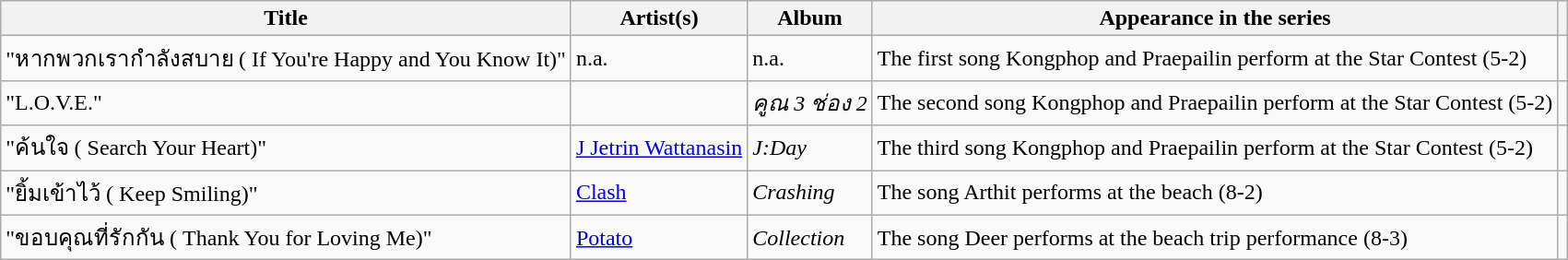<table class="wikitable sortable">
<tr>
<th>Title</th>
<th>Artist(s)</th>
<th>Album</th>
<th>Appearance in the series</th>
<th></th>
</tr>
<tr>
<td>"หากพวกเรากำลังสบาย ( If You're Happy and You Know It)"</td>
<td>n.a.</td>
<td>n.a.</td>
<td>The first song Kongphop and Praepailin perform at the Star Contest (5-2)</td>
<td></td>
</tr>
<tr>
<td>"L.O.V.E."</td>
<td></td>
<td><em>คูณ 3 ช่อง 2</em></td>
<td>The second song Kongphop and Praepailin perform at the Star Contest (5-2)</td>
<td></td>
</tr>
<tr>
<td>"ค้นใจ ( Search Your Heart)"</td>
<td><a href='#'>J Jetrin Wattanasin</a></td>
<td><em>J:Day</em></td>
<td>The third song Kongphop and Praepailin perform at the Star Contest (5-2)</td>
<td></td>
</tr>
<tr>
<td>"ยิ้มเข้าไว้ ( Keep Smiling)"</td>
<td><a href='#'>Clash</a></td>
<td><em>Crashing</em></td>
<td>The song Arthit performs at the beach (8-2)</td>
<td></td>
</tr>
<tr>
<td>"ขอบคุณที่รักกัน ( Thank You for Loving Me)"</td>
<td><a href='#'>Potato</a></td>
<td><em>Collection</em></td>
<td>The song Deer performs at the beach trip performance (8-3)</td>
<td></td>
</tr>
</table>
